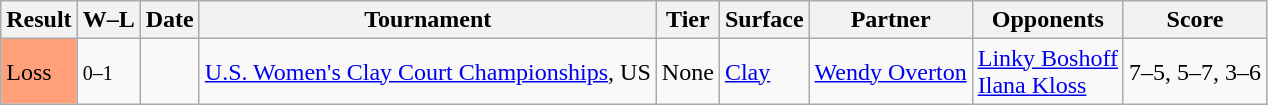<table class="sortable wikitable">
<tr>
<th class=unsortable>Result</th>
<th class="unsortable">W–L</th>
<th class=unsortable>Date</th>
<th class=unsortable>Tournament</th>
<th class=unsortable>Tier</th>
<th class=unsortable>Surface</th>
<th class=unsortable>Partner</th>
<th class=unsortable>Opponents</th>
<th class="unsortable">Score</th>
</tr>
<tr bgcolor=>
<td style="background:#ffa07a;">Loss</td>
<td><small>0–1</small></td>
<td><a href='#'></a></td>
<td><a href='#'>U.S. Women's Clay Court Championships</a>, US</td>
<td>None</td>
<td><a href='#'>Clay</a></td>
<td> <a href='#'>Wendy Overton</a></td>
<td> <a href='#'>Linky Boshoff</a> <br>  <a href='#'>Ilana Kloss</a></td>
<td>7–5, 5–7, 3–6</td>
</tr>
</table>
